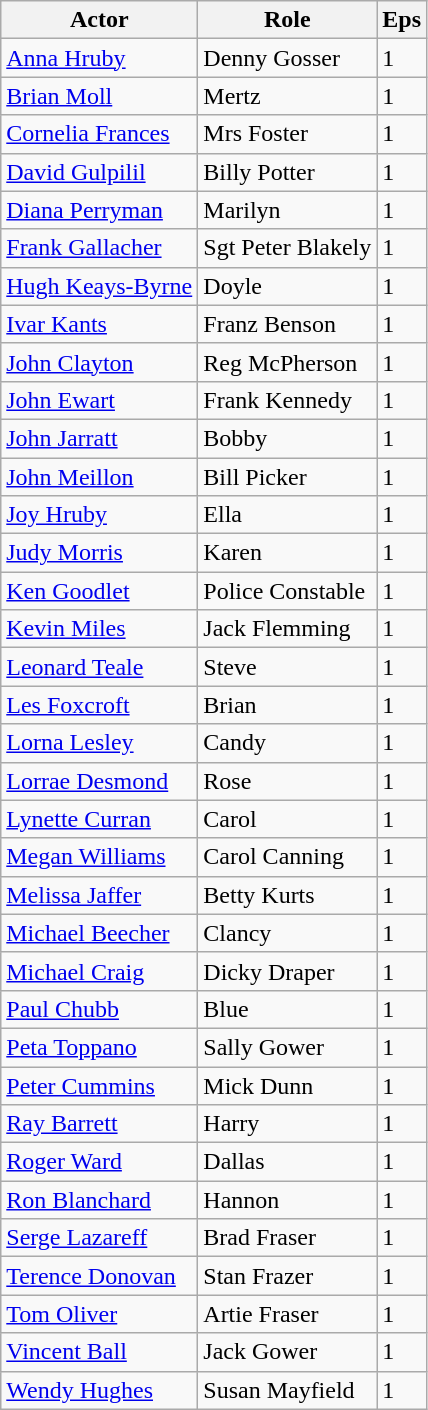<table class=wikitable>
<tr>
<th>Actor</th>
<th>Role</th>
<th>Eps</th>
</tr>
<tr>
<td><a href='#'>Anna Hruby</a></td>
<td>Denny Gosser</td>
<td>1</td>
</tr>
<tr>
<td><a href='#'>Brian Moll</a></td>
<td>Mertz</td>
<td>1</td>
</tr>
<tr>
<td><a href='#'>Cornelia Frances</a></td>
<td>Mrs Foster</td>
<td>1</td>
</tr>
<tr>
<td><a href='#'>David Gulpilil</a></td>
<td>Billy Potter</td>
<td>1</td>
</tr>
<tr>
<td><a href='#'>Diana Perryman</a></td>
<td>Marilyn</td>
<td>1</td>
</tr>
<tr>
<td><a href='#'>Frank Gallacher</a></td>
<td>Sgt Peter Blakely</td>
<td>1</td>
</tr>
<tr>
<td><a href='#'>Hugh Keays-Byrne</a></td>
<td>Doyle</td>
<td>1</td>
</tr>
<tr>
<td><a href='#'>Ivar Kants</a></td>
<td>Franz Benson</td>
<td>1</td>
</tr>
<tr>
<td><a href='#'>John Clayton</a></td>
<td>Reg McPherson</td>
<td>1</td>
</tr>
<tr>
<td><a href='#'>John Ewart</a></td>
<td>Frank Kennedy</td>
<td>1</td>
</tr>
<tr>
<td><a href='#'>John Jarratt</a></td>
<td>Bobby</td>
<td>1</td>
</tr>
<tr>
<td><a href='#'>John Meillon</a></td>
<td>Bill Picker</td>
<td>1</td>
</tr>
<tr>
<td><a href='#'>Joy Hruby</a></td>
<td>Ella</td>
<td>1</td>
</tr>
<tr>
<td><a href='#'>Judy Morris</a></td>
<td>Karen</td>
<td>1</td>
</tr>
<tr>
<td><a href='#'>Ken Goodlet</a></td>
<td>Police Constable</td>
<td>1</td>
</tr>
<tr>
<td><a href='#'>Kevin Miles</a></td>
<td>Jack Flemming</td>
<td>1</td>
</tr>
<tr>
<td><a href='#'>Leonard Teale</a></td>
<td>Steve</td>
<td>1</td>
</tr>
<tr>
<td><a href='#'>Les Foxcroft</a></td>
<td>Brian</td>
<td>1</td>
</tr>
<tr>
<td><a href='#'>Lorna Lesley</a></td>
<td>Candy</td>
<td>1</td>
</tr>
<tr>
<td><a href='#'>Lorrae Desmond</a></td>
<td>Rose</td>
<td>1</td>
</tr>
<tr>
<td><a href='#'>Lynette Curran</a></td>
<td>Carol</td>
<td>1</td>
</tr>
<tr>
<td><a href='#'>Megan Williams</a></td>
<td>Carol Canning</td>
<td>1</td>
</tr>
<tr>
<td><a href='#'>Melissa Jaffer</a></td>
<td>Betty Kurts</td>
<td>1</td>
</tr>
<tr>
<td><a href='#'>Michael Beecher</a></td>
<td>Clancy</td>
<td>1</td>
</tr>
<tr>
<td><a href='#'>Michael Craig</a></td>
<td>Dicky Draper</td>
<td>1</td>
</tr>
<tr>
<td><a href='#'>Paul Chubb</a></td>
<td>Blue</td>
<td>1</td>
</tr>
<tr>
<td><a href='#'>Peta Toppano</a></td>
<td>Sally Gower</td>
<td>1</td>
</tr>
<tr>
<td><a href='#'>Peter Cummins</a></td>
<td>Mick Dunn</td>
<td>1</td>
</tr>
<tr>
<td><a href='#'>Ray Barrett</a></td>
<td>Harry</td>
<td>1</td>
</tr>
<tr>
<td><a href='#'>Roger Ward</a></td>
<td>Dallas</td>
<td>1</td>
</tr>
<tr>
<td><a href='#'>Ron Blanchard</a></td>
<td>Hannon</td>
<td>1</td>
</tr>
<tr>
<td><a href='#'>Serge Lazareff</a></td>
<td>Brad Fraser</td>
<td>1</td>
</tr>
<tr>
<td><a href='#'>Terence Donovan</a></td>
<td>Stan Frazer</td>
<td>1</td>
</tr>
<tr>
<td><a href='#'>Tom Oliver</a></td>
<td>Artie Fraser</td>
<td>1</td>
</tr>
<tr>
<td><a href='#'>Vincent Ball</a></td>
<td>Jack Gower</td>
<td>1</td>
</tr>
<tr>
<td><a href='#'>Wendy Hughes</a></td>
<td>Susan Mayfield</td>
<td>1</td>
</tr>
</table>
